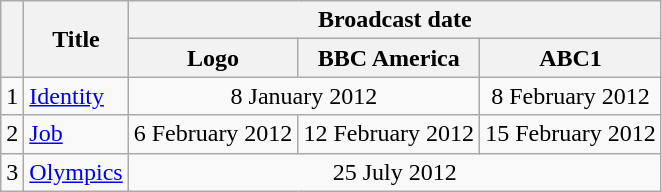<table class="wikitable">
<tr>
<th rowspan="2"></th>
<th rowspan="2">Title</th>
<th colspan="3">Broadcast date</th>
</tr>
<tr>
<th>Logo </th>
<th>BBC America </th>
<th>ABC1 </th>
</tr>
<tr>
<td align="center">1</td>
<td><a href='#'>Identity</a></td>
<td align="center" colspan="2">8 January 2012</td>
<td align="center">8 February 2012</td>
</tr>
<tr>
<td align="center">2</td>
<td><a href='#'>Job</a></td>
<td align="center">6 February 2012</td>
<td align="center">12 February 2012</td>
<td align="center">15 February 2012</td>
</tr>
<tr>
<td align="center">3</td>
<td><a href='#'>Olympics</a></td>
<td align="center" colspan="3">25 July 2012</td>
</tr>
</table>
